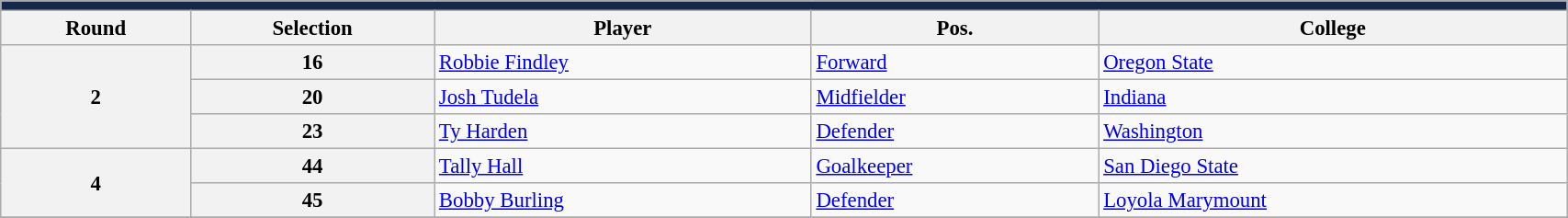<table class="wikitable sortable" style="width:90%; text-align:center; font-size:95%; text-align:left;">
<tr>
<td colspan="5" bgcolor="#14284B" color="#FFFFFF" border="#EDAA1E" align="center"><strong></strong></td>
</tr>
<tr>
<th>Round</th>
<th>Selection</th>
<th>Player</th>
<th>Pos.</th>
<th>College</th>
</tr>
<tr>
<th rowspan=3>2</th>
<th>16</th>
<td><a href='#'>Robbie Findley</a></td>
<td><a href='#'>Forward</a></td>
<td><a href='#'>Oregon State</a></td>
</tr>
<tr>
<th>20</th>
<td><a href='#'>Josh Tudela</a></td>
<td><a href='#'>Midfielder</a></td>
<td><a href='#'>Indiana</a></td>
</tr>
<tr>
<th>23</th>
<td><a href='#'>Ty Harden</a></td>
<td><a href='#'>Defender</a></td>
<td><a href='#'>Washington</a></td>
</tr>
<tr>
<th rowspan=2>4</th>
<th>44</th>
<td><a href='#'>Tally Hall</a></td>
<td><a href='#'>Goalkeeper</a></td>
<td><a href='#'>San Diego State</a></td>
</tr>
<tr>
<th>45</th>
<td><a href='#'>Bobby Burling</a></td>
<td><a href='#'>Defender</a></td>
<td><a href='#'>Loyola Marymount</a></td>
</tr>
<tr>
</tr>
</table>
